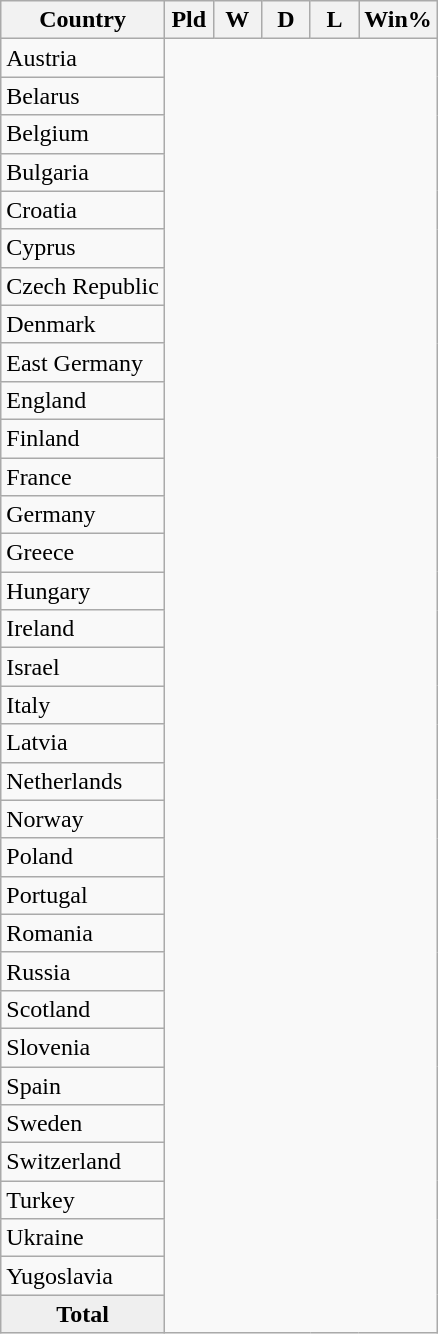<table class="wikitable sortable" style="text-align:center">
<tr>
<th>Country</th>
<th width="25">Pld</th>
<th width="25">W</th>
<th width="25">D</th>
<th width="25">L</th>
<th>Win%</th>
</tr>
<tr>
<td style="text-align:left;"> Austria<br></td>
</tr>
<tr>
<td style="text-align:left;"> Belarus<br></td>
</tr>
<tr>
<td style="text-align:left;"> Belgium<br></td>
</tr>
<tr>
<td style="text-align:left;"> Bulgaria<br></td>
</tr>
<tr>
<td style="text-align:left;"> Croatia<br></td>
</tr>
<tr>
<td style="text-align:left;"> Cyprus<br></td>
</tr>
<tr>
<td style="text-align:left;"> Czech Republic<br></td>
</tr>
<tr>
<td style="text-align:left;"> Denmark<br></td>
</tr>
<tr>
<td style="text-align:left;"> East Germany<br></td>
</tr>
<tr>
<td style="text-align:left;"> England<br></td>
</tr>
<tr>
<td style="text-align:left;"> Finland<br></td>
</tr>
<tr>
<td style="text-align:left;"> France<br></td>
</tr>
<tr>
<td style="text-align:left;"> Germany<br></td>
</tr>
<tr>
<td style="text-align:left;"> Greece<br></td>
</tr>
<tr>
<td style="text-align:left;"> Hungary<br></td>
</tr>
<tr>
<td style="text-align:left;"> Ireland<br></td>
</tr>
<tr>
<td style="text-align:left;"> Israel<br></td>
</tr>
<tr>
<td style="text-align:left;"> Italy<br></td>
</tr>
<tr>
<td style="text-align:left;"> Latvia<br></td>
</tr>
<tr>
<td style="text-align:left;"> Netherlands<br></td>
</tr>
<tr>
<td style="text-align:left;"> Norway<br></td>
</tr>
<tr>
<td style="text-align:left;"> Poland<br></td>
</tr>
<tr>
<td style="text-align:left;"> Portugal<br></td>
</tr>
<tr>
<td style="text-align:left;"> Romania<br></td>
</tr>
<tr>
<td style="text-align:left;"> Russia<br></td>
</tr>
<tr>
<td style="text-align:left;"> Scotland<br></td>
</tr>
<tr>
<td style="text-align:left;"> Slovenia<br></td>
</tr>
<tr>
<td style="text-align:left;"> Spain<br></td>
</tr>
<tr>
<td style="text-align:left;"> Sweden<br></td>
</tr>
<tr>
<td style="text-align:left;"> Switzerland<br></td>
</tr>
<tr>
<td style="text-align:left;"> Turkey<br></td>
</tr>
<tr>
<td style="text-align:left;"> Ukraine<br></td>
</tr>
<tr>
<td style="text-align:left;"> Yugoslavia<br></td>
</tr>
<tr -class="sortbottom" style="font-weight:bold; background:#efefef;">
<td>Total<br></td>
</tr>
</table>
